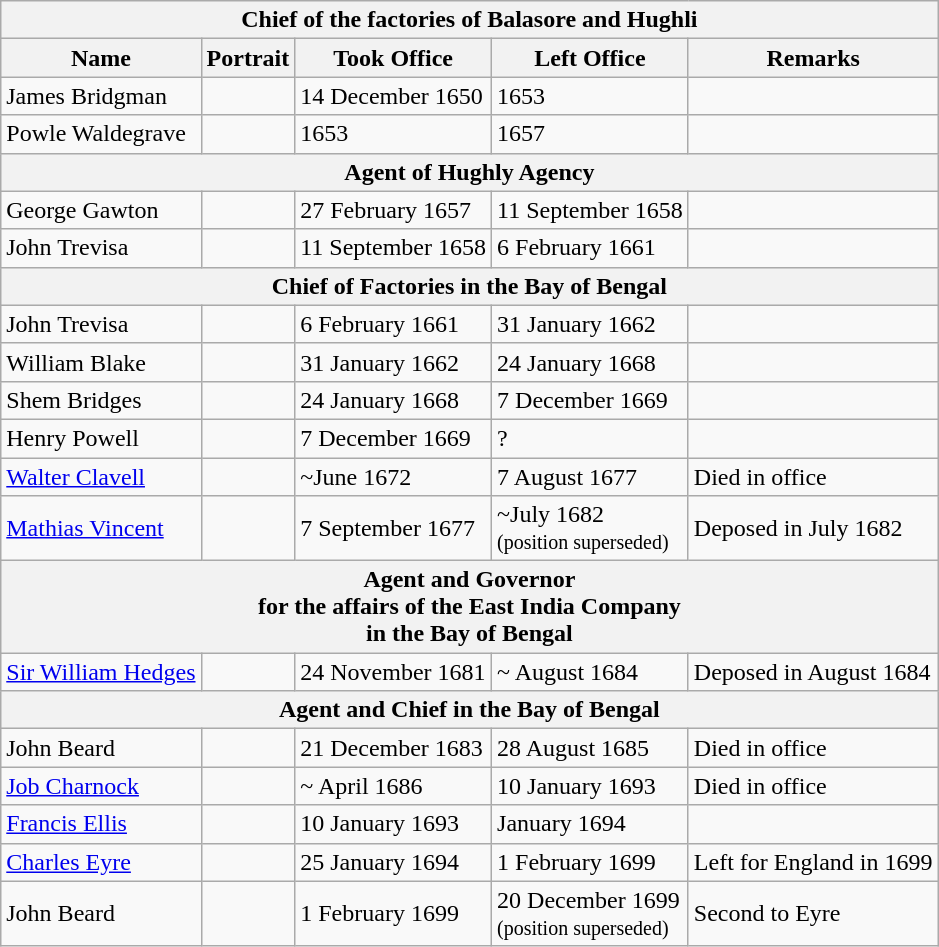<table class="wikitable sortable">
<tr>
<th colspan="5">Chief of the factories of Balasore and Hughli</th>
</tr>
<tr>
<th>Name</th>
<th>Portrait</th>
<th>Took Office</th>
<th>Left Office</th>
<th>Remarks</th>
</tr>
<tr>
<td>James Bridgman</td>
<td></td>
<td>14 December 1650</td>
<td>1653</td>
<td></td>
</tr>
<tr>
<td>Powle Waldegrave</td>
<td></td>
<td>1653</td>
<td>1657</td>
<td></td>
</tr>
<tr>
<th colspan="5">Agent of Hughly Agency</th>
</tr>
<tr>
<td>George Gawton</td>
<td></td>
<td>27 February 1657</td>
<td>11 September 1658</td>
<td></td>
</tr>
<tr>
<td>John Trevisa</td>
<td></td>
<td>11 September 1658</td>
<td>6 February 1661</td>
<td></td>
</tr>
<tr>
<th colspan="5">Chief of Factories in the Bay of Bengal</th>
</tr>
<tr>
<td>John Trevisa</td>
<td></td>
<td>6 February 1661</td>
<td>31 January 1662</td>
<td></td>
</tr>
<tr>
<td>William Blake</td>
<td></td>
<td>31 January 1662</td>
<td>24 January 1668</td>
<td></td>
</tr>
<tr>
<td>Shem Bridges</td>
<td></td>
<td>24 January 1668</td>
<td>7 December 1669</td>
<td></td>
</tr>
<tr>
<td>Henry Powell</td>
<td></td>
<td>7 December 1669</td>
<td>?</td>
<td></td>
</tr>
<tr>
<td><a href='#'>Walter Clavell</a></td>
<td></td>
<td>~June 1672</td>
<td>7 August 1677</td>
<td>Died in office</td>
</tr>
<tr>
<td><a href='#'>Mathias Vincent</a></td>
<td></td>
<td>7 September 1677</td>
<td>~July 1682<br><small>(position superseded)</small></td>
<td>Deposed in July 1682</td>
</tr>
<tr>
<th colspan="5">Agent and Governor<br>for the affairs of the East India Company<br>in the Bay of Bengal</th>
</tr>
<tr>
<td><a href='#'>Sir William Hedges</a></td>
<td></td>
<td>24 November 1681</td>
<td>~ August 1684</td>
<td>Deposed in August 1684</td>
</tr>
<tr>
<th colspan="5">Agent and Chief in the Bay of Bengal</th>
</tr>
<tr>
<td>John Beard</td>
<td></td>
<td>21 December 1683</td>
<td>28 August 1685</td>
<td>Died in office</td>
</tr>
<tr>
<td><a href='#'>Job Charnock</a></td>
<td></td>
<td>~ April 1686</td>
<td>10 January 1693</td>
<td>Died in office</td>
</tr>
<tr>
<td><a href='#'>Francis Ellis</a></td>
<td></td>
<td>10 January 1693</td>
<td>January 1694</td>
<td></td>
</tr>
<tr>
<td><a href='#'>Charles Eyre</a></td>
<td></td>
<td>25 January 1694</td>
<td>1 February 1699</td>
<td>Left for England in 1699</td>
</tr>
<tr>
<td>John Beard</td>
<td></td>
<td>1 February 1699</td>
<td>20 December 1699<br><small>(position superseded)</small></td>
<td>Second to Eyre</td>
</tr>
</table>
